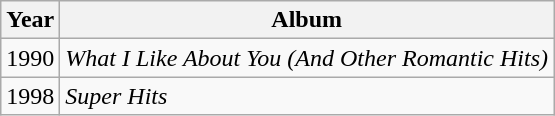<table class="wikitable">
<tr>
<th>Year</th>
<th>Album</th>
</tr>
<tr>
<td>1990</td>
<td><em>What I Like About You (And Other Romantic Hits)</em></td>
</tr>
<tr>
<td>1998</td>
<td><em>Super Hits</em></td>
</tr>
</table>
